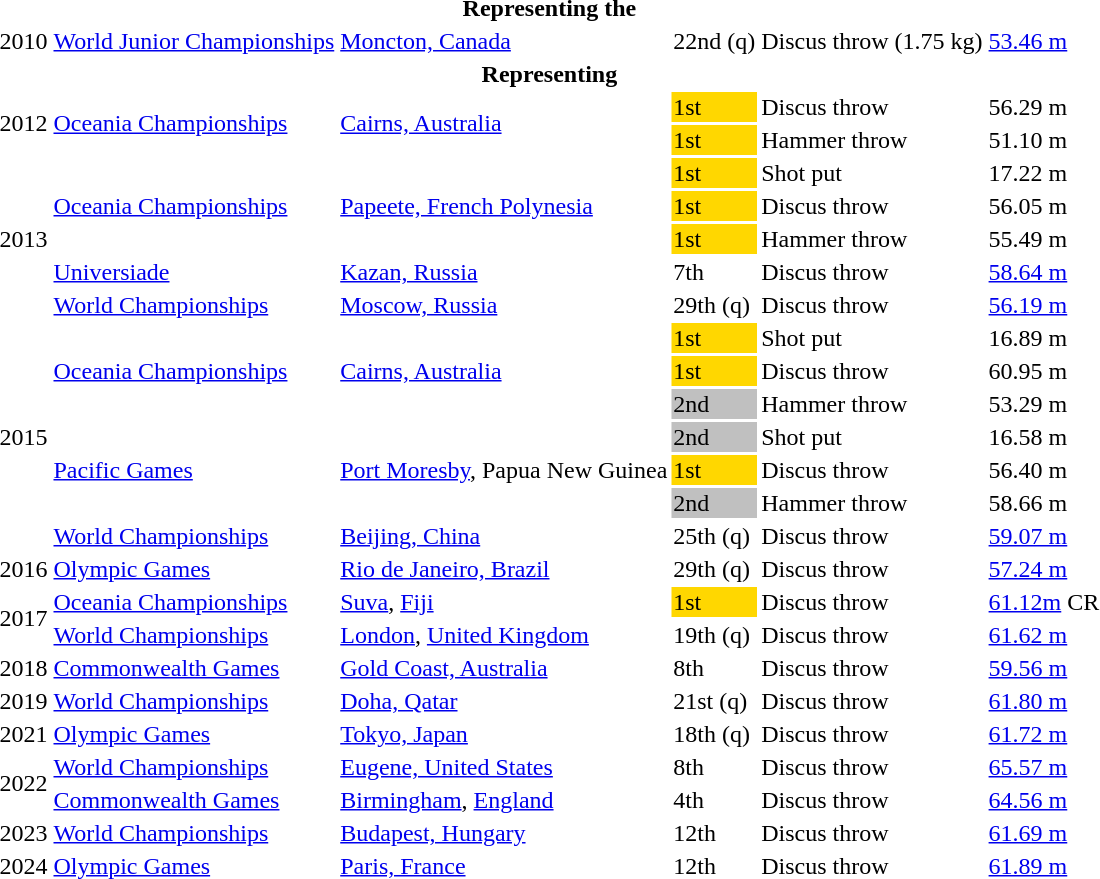<table>
<tr>
<th colspan="6">Representing the </th>
</tr>
<tr>
<td>2010</td>
<td><a href='#'>World Junior Championships</a></td>
<td><a href='#'>Moncton, Canada</a></td>
<td>22nd (q)</td>
<td>Discus throw (1.75 kg)</td>
<td><a href='#'>53.46 m</a></td>
</tr>
<tr>
<th colspan="6">Representing </th>
</tr>
<tr>
<td rowspan=2>2012</td>
<td rowspan=2><a href='#'>Oceania Championships</a></td>
<td rowspan=2><a href='#'>Cairns, Australia</a></td>
<td bgcolor=gold>1st</td>
<td>Discus throw</td>
<td>56.29 m</td>
</tr>
<tr>
<td bgcolor=gold>1st</td>
<td>Hammer throw</td>
<td>51.10 m</td>
</tr>
<tr>
<td rowspan=5>2013</td>
<td rowspan=3><a href='#'>Oceania Championships</a></td>
<td rowspan=3><a href='#'>Papeete, French Polynesia</a></td>
<td bgcolor=gold>1st</td>
<td>Shot put</td>
<td>17.22 m</td>
</tr>
<tr>
<td bgcolor=gold>1st</td>
<td>Discus throw</td>
<td>56.05 m</td>
</tr>
<tr>
<td bgcolor=gold>1st</td>
<td>Hammer throw</td>
<td>55.49 m</td>
</tr>
<tr>
<td><a href='#'>Universiade</a></td>
<td><a href='#'>Kazan, Russia</a></td>
<td>7th</td>
<td>Discus throw</td>
<td><a href='#'>58.64 m</a></td>
</tr>
<tr>
<td><a href='#'>World Championships</a></td>
<td><a href='#'>Moscow, Russia</a></td>
<td>29th (q)</td>
<td>Discus throw</td>
<td><a href='#'>56.19 m</a></td>
</tr>
<tr>
<td rowspan=7>2015</td>
<td rowspan=3><a href='#'>Oceania Championships</a></td>
<td rowspan=3><a href='#'>Cairns, Australia</a></td>
<td bgcolor=gold>1st</td>
<td>Shot put</td>
<td>16.89 m</td>
</tr>
<tr>
<td bgcolor=gold>1st</td>
<td>Discus throw</td>
<td>60.95 m</td>
</tr>
<tr>
<td bgcolor=silver>2nd</td>
<td>Hammer throw</td>
<td>53.29 m</td>
</tr>
<tr>
<td rowspan=3><a href='#'>Pacific Games</a></td>
<td rowspan=3><a href='#'>Port Moresby</a>, Papua New Guinea</td>
<td bgcolor=silver>2nd</td>
<td>Shot put</td>
<td>16.58 m</td>
</tr>
<tr>
<td bgcolor=gold>1st</td>
<td>Discus throw</td>
<td>56.40 m</td>
</tr>
<tr>
<td bgcolor=silver>2nd</td>
<td>Hammer throw</td>
<td>58.66 m</td>
</tr>
<tr>
<td><a href='#'>World Championships</a></td>
<td><a href='#'>Beijing, China</a></td>
<td>25th (q)</td>
<td>Discus throw</td>
<td><a href='#'>59.07 m</a></td>
</tr>
<tr>
<td>2016</td>
<td><a href='#'>Olympic Games</a></td>
<td><a href='#'>Rio de Janeiro, Brazil</a></td>
<td>29th (q)</td>
<td>Discus throw</td>
<td><a href='#'>57.24 m</a></td>
</tr>
<tr>
<td rowspan=2>2017</td>
<td><a href='#'>Oceania Championships</a></td>
<td><a href='#'>Suva</a>, <a href='#'>Fiji</a></td>
<td bgcolor=gold>1st</td>
<td>Discus throw</td>
<td><a href='#'>61.12m</a> CR</td>
</tr>
<tr>
<td><a href='#'>World Championships</a></td>
<td><a href='#'>London</a>, <a href='#'>United Kingdom</a></td>
<td>19th (q)</td>
<td>Discus throw</td>
<td><a href='#'>61.62 m</a></td>
</tr>
<tr>
<td>2018</td>
<td><a href='#'>Commonwealth Games</a></td>
<td><a href='#'>Gold Coast, Australia</a></td>
<td>8th</td>
<td>Discus throw</td>
<td><a href='#'>59.56 m</a></td>
</tr>
<tr>
<td>2019</td>
<td><a href='#'>World Championships</a></td>
<td><a href='#'>Doha, Qatar</a></td>
<td>21st (q)</td>
<td>Discus throw</td>
<td><a href='#'>61.80 m</a></td>
</tr>
<tr>
<td>2021</td>
<td><a href='#'>Olympic Games</a></td>
<td><a href='#'>Tokyo, Japan</a></td>
<td>18th (q)</td>
<td>Discus throw</td>
<td><a href='#'>61.72 m</a></td>
</tr>
<tr>
<td rowspan=2>2022</td>
<td><a href='#'>World Championships</a></td>
<td><a href='#'>Eugene, United States</a></td>
<td>8th</td>
<td>Discus throw</td>
<td><a href='#'>65.57 m</a></td>
</tr>
<tr>
<td><a href='#'>Commonwealth Games</a></td>
<td><a href='#'>Birmingham</a>, <a href='#'>England</a></td>
<td>4th</td>
<td>Discus throw</td>
<td><a href='#'>64.56 m</a></td>
</tr>
<tr>
<td>2023</td>
<td><a href='#'>World Championships</a></td>
<td><a href='#'>Budapest, Hungary</a></td>
<td>12th</td>
<td>Discus throw</td>
<td><a href='#'>61.69 m</a></td>
</tr>
<tr>
<td>2024</td>
<td><a href='#'>Olympic Games</a></td>
<td><a href='#'>Paris, France</a></td>
<td>12th</td>
<td>Discus throw</td>
<td><a href='#'>61.89 m</a></td>
</tr>
</table>
